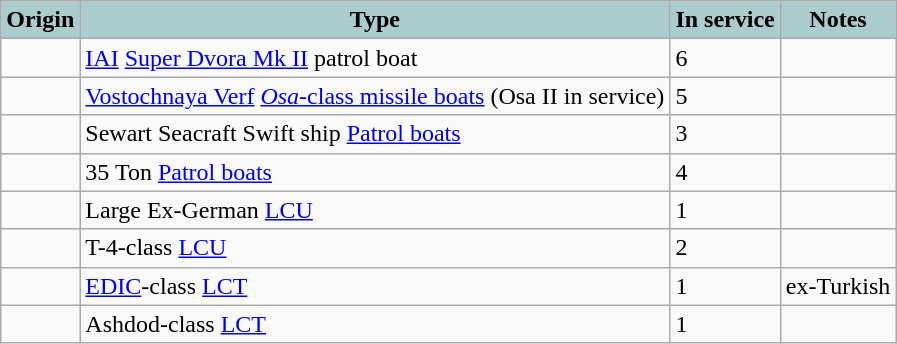<table class="wikitable">
<tr>
<th style="text-align:center; background:#acc;">Origin</th>
<th style="text-align: center; background:#acc;">Type</th>
<th style="text-align:left; background:#acc;">In service</th>
<th style="text-align: center; background:#acc;">Notes</th>
</tr>
<tr>
<td></td>
<td><a href='#'>IAI</a> <a href='#'>Super Dvora Mk II</a> patrol boat</td>
<td>6</td>
<td></td>
</tr>
<tr>
<td></td>
<td><a href='#'>Vostochnaya Verf</a> <a href='#'><em>Osa</em>-class missile boats</a> (Osa II in service)</td>
<td>5</td>
<td></td>
</tr>
<tr>
<td></td>
<td>Sewart Seacraft Swift ship <a href='#'>Patrol boats</a></td>
<td>3</td>
<td></td>
</tr>
<tr>
<td></td>
<td>35 Ton <a href='#'>Patrol boats</a></td>
<td>4</td>
<td></td>
</tr>
<tr>
<td></td>
<td>Large Ex-German <a href='#'>LCU</a></td>
<td>1</td>
<td></td>
</tr>
<tr>
<td></td>
<td>T-4-class <a href='#'>LCU</a></td>
<td>2</td>
<td></td>
</tr>
<tr>
<td></td>
<td><a href='#'>EDIC</a>-class <a href='#'>LCT</a></td>
<td>1</td>
<td>ex-Turkish</td>
</tr>
<tr>
<td></td>
<td>Ashdod-class <a href='#'>LCT</a></td>
<td>1</td>
<td></td>
</tr>
</table>
